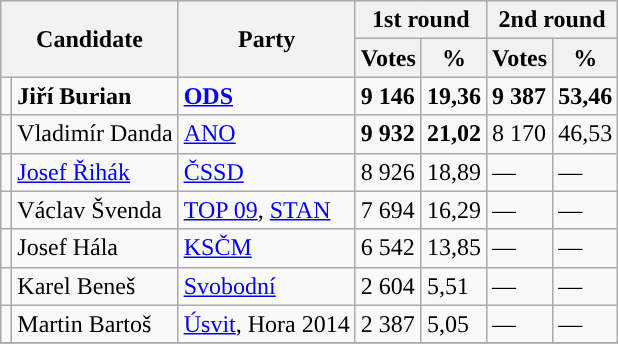<table class="wikitable sortable">
<tr>
<th colspan="2" rowspan="2">Candidate</th>
<th rowspan="2">Party</th>
<th colspan="2">1st round</th>
<th colspan="2">2nd round</th>
</tr>
<tr>
<th>Votes</th>
<th>%</th>
<th>Votes</th>
<th>%</th>
</tr>
<tr>
<td style="background-color:"></td>
<td><strong>Jiří Burian</strong></td>
<td><a href='#'><strong>ODS</strong></a></td>
<td><strong>9 146</strong></td>
<td><strong>19,36</strong></td>
<td><strong>9 387</strong></td>
<td><strong>53,46</strong></td>
</tr>
<tr>
<td style="background-color:"></td>
<td>Vladimír Danda</td>
<td><a href='#'>ANO</a></td>
<td><strong>9 932</strong></td>
<td><strong>21,02</strong></td>
<td>8 170</td>
<td>46,53</td>
</tr>
<tr>
<td style="background-color:"></td>
<td><a href='#'>Josef Řihák</a></td>
<td><a href='#'>ČSSD</a></td>
<td>8 926</td>
<td>18,89</td>
<td>—</td>
<td>—</td>
</tr>
<tr>
<td style="background-color:"></td>
<td>Václav Švenda</td>
<td><a href='#'>TOP 09</a>, <a href='#'>STAN</a></td>
<td>7 694</td>
<td>16,29</td>
<td>—</td>
<td>—</td>
</tr>
<tr>
<td style="background-color:"></td>
<td>Josef Hála</td>
<td><a href='#'>KSČM</a></td>
<td>6 542</td>
<td>13,85</td>
<td>—</td>
<td>—</td>
</tr>
<tr>
<td style="background-color:"></td>
<td>Karel Beneš</td>
<td><a href='#'>Svobodní</a></td>
<td>2 604</td>
<td>5,51</td>
<td>—</td>
<td>—</td>
</tr>
<tr>
<td style="background-color:"></td>
<td>Martin Bartoš</td>
<td><a href='#'>Úsvit</a>, Hora 2014</td>
<td>2 387</td>
<td>5,05</td>
<td>—</td>
<td>—</td>
</tr>
<tr>
</tr>
</table>
